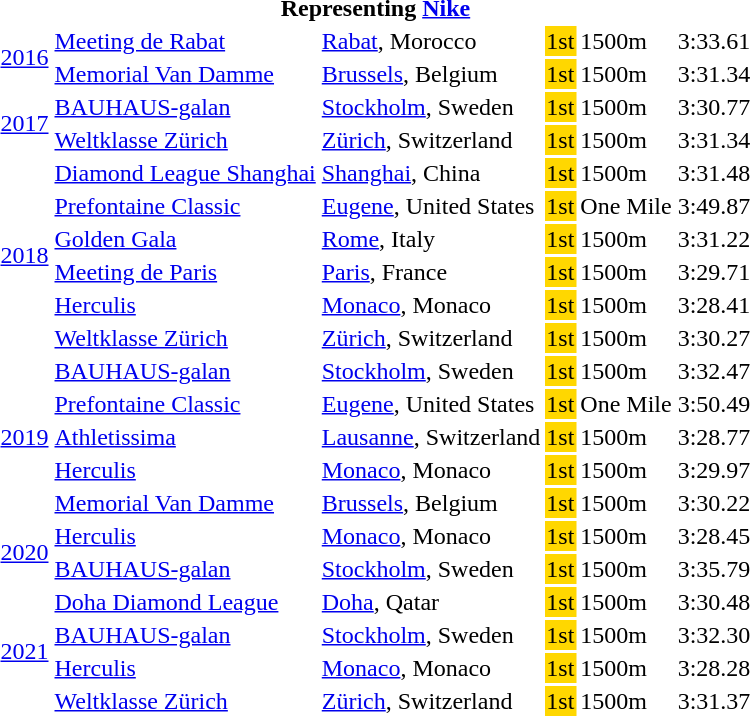<table>
<tr>
<th colspan=6>Representing <a href='#'>Nike</a></th>
</tr>
<tr>
<td rowspan=2><a href='#'>2016</a></td>
<td><a href='#'>Meeting de Rabat</a></td>
<td><a href='#'>Rabat</a>, Morocco</td>
<td bgcolor=gold>1st</td>
<td>1500m</td>
<td>3:33.61</td>
</tr>
<tr>
<td><a href='#'>Memorial Van Damme</a></td>
<td><a href='#'>Brussels</a>, Belgium</td>
<td bgcolor=gold>1st</td>
<td>1500m</td>
<td>3:31.34</td>
</tr>
<tr>
<td rowspan=2><a href='#'>2017</a></td>
<td><a href='#'>BAUHAUS-galan</a></td>
<td><a href='#'>Stockholm</a>, Sweden</td>
<td bgcolor=gold>1st</td>
<td>1500m</td>
<td>3:30.77</td>
</tr>
<tr>
<td> <a href='#'>Weltklasse Zürich</a></td>
<td><a href='#'>Zürich</a>, Switzerland</td>
<td bgcolor=gold>1st</td>
<td>1500m</td>
<td>3:31.34</td>
</tr>
<tr>
<td rowspan=6><a href='#'>2018</a></td>
<td><a href='#'>Diamond League Shanghai</a></td>
<td><a href='#'>Shanghai</a>, China</td>
<td bgcolor=gold>1st</td>
<td>1500m</td>
<td>3:31.48</td>
</tr>
<tr>
<td><a href='#'>Prefontaine Classic</a></td>
<td><a href='#'>Eugene</a>, United States</td>
<td bgcolor=gold>1st</td>
<td>One Mile</td>
<td>3:49.87</td>
</tr>
<tr>
<td><a href='#'>Golden Gala</a></td>
<td><a href='#'>Rome</a>, Italy</td>
<td bgcolor=gold>1st</td>
<td>1500m</td>
<td>3:31.22</td>
</tr>
<tr>
<td><a href='#'>Meeting de Paris</a></td>
<td><a href='#'>Paris</a>, France</td>
<td bgcolor=gold>1st</td>
<td>1500m</td>
<td>3:29.71</td>
</tr>
<tr>
<td><a href='#'>Herculis</a></td>
<td><a href='#'>Monaco</a>, Monaco</td>
<td bgcolor=gold>1st</td>
<td>1500m</td>
<td>3:28.41</td>
</tr>
<tr>
<td> <a href='#'>Weltklasse Zürich</a></td>
<td><a href='#'>Zürich</a>, Switzerland</td>
<td bgcolor=gold>1st</td>
<td>1500m</td>
<td>3:30.27</td>
</tr>
<tr>
<td rowspan=5><a href='#'>2019</a></td>
<td><a href='#'>BAUHAUS-galan</a></td>
<td><a href='#'>Stockholm</a>, Sweden</td>
<td bgcolor=gold>1st</td>
<td>1500m</td>
<td>3:32.47</td>
</tr>
<tr>
<td><a href='#'>Prefontaine Classic</a></td>
<td><a href='#'>Eugene</a>, United States</td>
<td bgcolor=gold>1st</td>
<td>One Mile</td>
<td>3:50.49</td>
</tr>
<tr>
<td><a href='#'>Athletissima</a></td>
<td><a href='#'>Lausanne</a>, Switzerland</td>
<td bgcolor=gold>1st</td>
<td>1500m</td>
<td>3:28.77</td>
</tr>
<tr>
<td><a href='#'>Herculis</a></td>
<td><a href='#'>Monaco</a>, Monaco</td>
<td bgcolor=gold>1st</td>
<td>1500m</td>
<td>3:29.97</td>
</tr>
<tr>
<td> <a href='#'>Memorial Van Damme</a></td>
<td><a href='#'>Brussels</a>, Belgium</td>
<td bgcolor=gold>1st</td>
<td>1500m</td>
<td>3:30.22</td>
</tr>
<tr>
<td rowspan=2><a href='#'>2020</a></td>
<td><a href='#'>Herculis</a></td>
<td><a href='#'>Monaco</a>, Monaco</td>
<td bgcolor=gold>1st</td>
<td>1500m</td>
<td>3:28.45</td>
</tr>
<tr>
<td><a href='#'>BAUHAUS-galan</a></td>
<td><a href='#'>Stockholm</a>, Sweden</td>
<td bgcolor=gold>1st</td>
<td>1500m</td>
<td>3:35.79</td>
</tr>
<tr>
<td rowspan=4><a href='#'>2021</a></td>
<td><a href='#'>Doha Diamond League</a></td>
<td><a href='#'>Doha</a>, Qatar</td>
<td bgcolor=gold>1st</td>
<td>1500m</td>
<td>3:30.48</td>
</tr>
<tr>
<td><a href='#'>BAUHAUS-galan</a></td>
<td><a href='#'>Stockholm</a>, Sweden</td>
<td bgcolor=gold>1st</td>
<td>1500m</td>
<td>3:32.30</td>
</tr>
<tr>
<td><a href='#'>Herculis</a></td>
<td><a href='#'>Monaco</a>, Monaco</td>
<td bgcolor=gold>1st</td>
<td>1500m</td>
<td>3:28.28</td>
</tr>
<tr>
<td> <a href='#'>Weltklasse Zürich</a></td>
<td><a href='#'>Zürich</a>, Switzerland</td>
<td bgcolor=gold>1st</td>
<td>1500m</td>
<td>3:31.37</td>
</tr>
</table>
